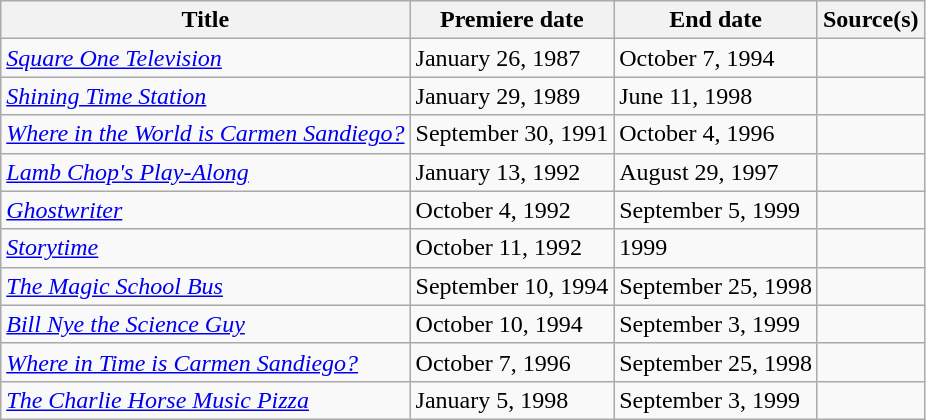<table class="wikitable sortable">
<tr>
<th>Title</th>
<th>Premiere date</th>
<th>End date</th>
<th>Source(s)</th>
</tr>
<tr>
<td><em><a href='#'>Square One Television</a></em></td>
<td>January 26, 1987</td>
<td>October 7, 1994</td>
<td></td>
</tr>
<tr>
<td><em><a href='#'>Shining Time Station</a></em></td>
<td>January 29, 1989</td>
<td>June 11, 1998</td>
<td></td>
</tr>
<tr>
<td><em><a href='#'>Where in the World is Carmen Sandiego?</a></em></td>
<td>September 30, 1991</td>
<td>October 4, 1996</td>
<td></td>
</tr>
<tr>
<td><em><a href='#'>Lamb Chop's Play-Along</a></em></td>
<td>January 13, 1992</td>
<td>August 29, 1997</td>
<td></td>
</tr>
<tr>
<td><em><a href='#'>Ghostwriter</a></em></td>
<td>October 4, 1992</td>
<td>September 5, 1999</td>
<td></td>
</tr>
<tr>
<td><em><a href='#'>Storytime</a></em></td>
<td>October 11, 1992</td>
<td>1999</td>
<td></td>
</tr>
<tr>
<td><em><a href='#'>The Magic School Bus</a></em></td>
<td>September 10, 1994</td>
<td>September 25, 1998</td>
<td></td>
</tr>
<tr>
<td><em><a href='#'>Bill Nye the Science Guy</a></em></td>
<td>October 10, 1994</td>
<td>September 3, 1999</td>
<td></td>
</tr>
<tr>
<td><em><a href='#'>Where in Time is Carmen Sandiego?</a></em></td>
<td>October 7, 1996</td>
<td>September 25, 1998</td>
<td></td>
</tr>
<tr>
<td><em><a href='#'>The Charlie Horse Music Pizza</a></em></td>
<td>January 5, 1998</td>
<td>September 3, 1999</td>
<td></td>
</tr>
</table>
